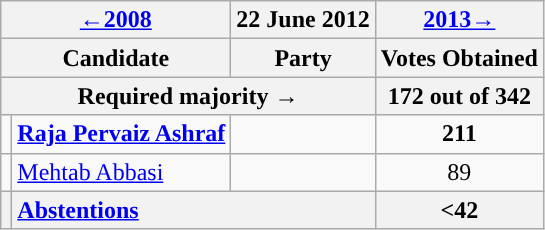<table class="wikitable">
<tr>
<th colspan=2><a href='#'>←2008</a></th>
<th>22 June 2012</th>
<th><a href='#'>2013→</a></th>
</tr>
<tr>
<th colspan=2>Candidate</th>
<th>Party</th>
<th>Votes Obtained</th>
</tr>
<tr>
<th colspan=3>Required majority →</th>
<th>172 out of 342</th>
</tr>
<tr>
<td></td>
<td><strong><a href='#'>Raja Pervaiz Ashraf</a></strong></td>
<td></td>
<td style="text-align:center;"><strong>211</strong> </td>
</tr>
<tr>
<td></td>
<td><a href='#'>Mehtab Abbasi</a></td>
<td></td>
<td style="text-align:center;">89 </td>
</tr>
<tr class=sortbottom style="background:#f2f2f2; font-weight:bold">
<td></td>
<td colspan=2><a href='#'>Abstentions</a></td>
<td style="text-align:center;"><42</td>
</tr>
</table>
